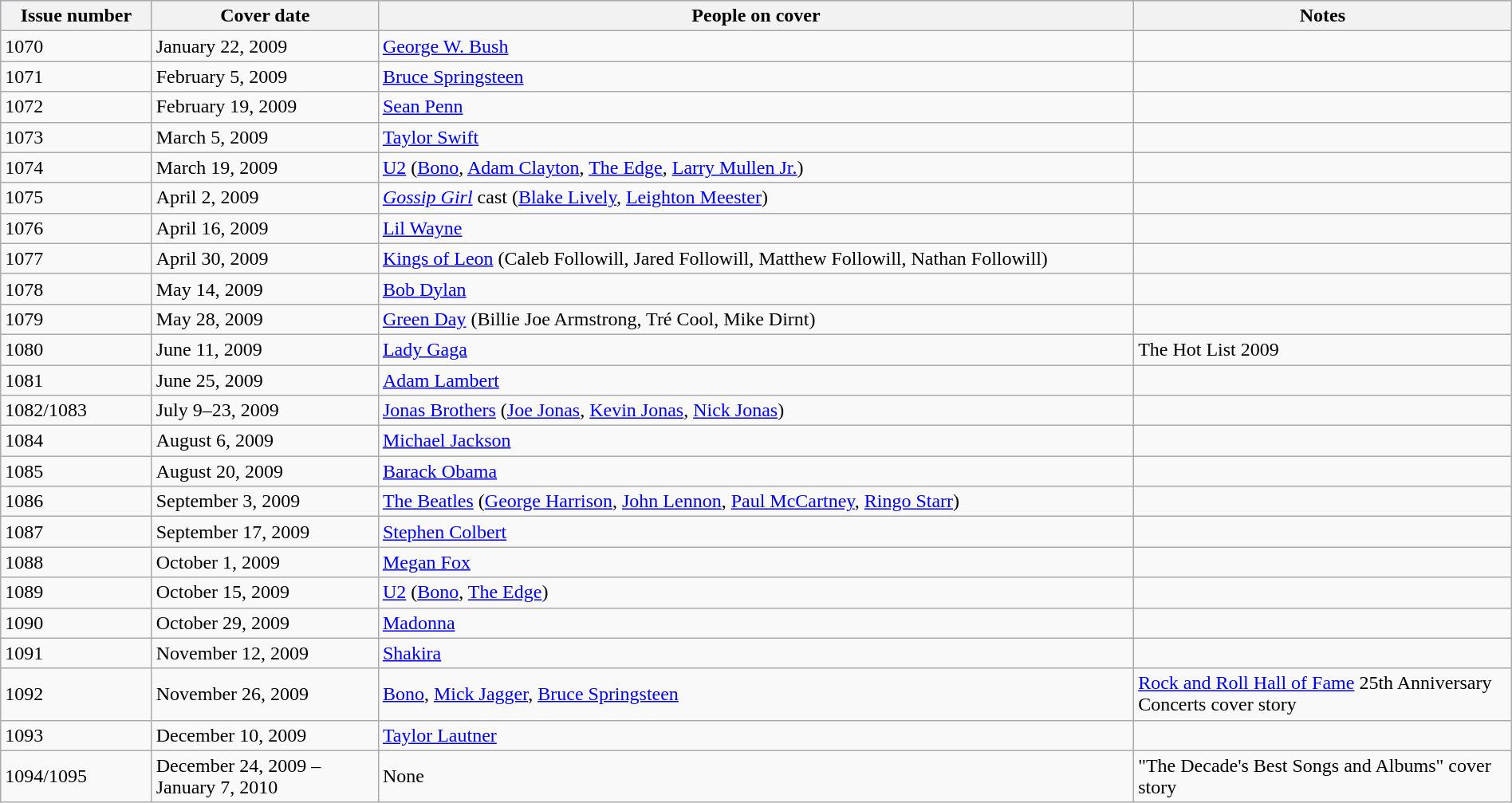<table class="wikitable sortable" style="margin:auto;width:100%;">
<tr style="background:#ccf;">
<th style="width:10%;">Issue number</th>
<th style="width:15%;">Cover date</th>
<th style="width:50%;">People on cover</th>
<th style="width:25%;">Notes</th>
</tr>
<tr>
<td>1070</td>
<td>January 22, 2009</td>
<td><a href='#'>George W. Bush</a></td>
<td></td>
</tr>
<tr>
<td>1071</td>
<td>February 5, 2009</td>
<td><a href='#'>Bruce Springsteen</a></td>
<td></td>
</tr>
<tr>
<td>1072</td>
<td>February 19, 2009</td>
<td><a href='#'>Sean Penn</a></td>
<td></td>
</tr>
<tr>
<td>1073</td>
<td>March 5, 2009</td>
<td><a href='#'>Taylor Swift</a></td>
<td></td>
</tr>
<tr>
<td>1074</td>
<td>March 19, 2009</td>
<td><a href='#'>U2</a> (<a href='#'>Bono</a>, <a href='#'>Adam Clayton</a>, <a href='#'>The Edge</a>, <a href='#'>Larry Mullen Jr.</a>)</td>
<td></td>
</tr>
<tr>
<td>1075</td>
<td>April 2, 2009</td>
<td><em><a href='#'>Gossip Girl</a></em> cast (<a href='#'>Blake Lively</a>, <a href='#'>Leighton Meester</a>)</td>
<td></td>
</tr>
<tr>
<td>1076</td>
<td>April 16, 2009</td>
<td><a href='#'>Lil Wayne</a></td>
<td></td>
</tr>
<tr>
<td>1077</td>
<td>April 30, 2009</td>
<td><a href='#'>Kings of Leon</a> (Caleb Followill, Jared Followill, Matthew Followill, Nathan Followill)</td>
<td></td>
</tr>
<tr>
<td>1078</td>
<td>May 14, 2009</td>
<td><a href='#'>Bob Dylan</a></td>
<td></td>
</tr>
<tr>
<td>1079</td>
<td>May 28, 2009</td>
<td><a href='#'>Green Day</a> (Billie Joe Armstrong, Tré Cool, Mike Dirnt)</td>
<td></td>
</tr>
<tr>
<td>1080</td>
<td>June 11, 2009</td>
<td><a href='#'>Lady Gaga</a></td>
<td>The Hot List 2009</td>
</tr>
<tr>
<td>1081</td>
<td>June 25, 2009</td>
<td><a href='#'>Adam Lambert</a></td>
<td></td>
</tr>
<tr>
<td>1082/1083</td>
<td>July 9–23, 2009</td>
<td><a href='#'>Jonas Brothers</a> (<a href='#'>Joe Jonas</a>, <a href='#'>Kevin Jonas</a>, <a href='#'>Nick Jonas</a>)</td>
<td></td>
</tr>
<tr>
<td>1084</td>
<td>August 6, 2009</td>
<td><a href='#'>Michael Jackson</a></td>
<td></td>
</tr>
<tr>
<td>1085</td>
<td>August 20, 2009</td>
<td><a href='#'>Barack Obama</a></td>
<td></td>
</tr>
<tr>
<td>1086</td>
<td>September 3, 2009</td>
<td><a href='#'>The Beatles</a> (<a href='#'>George Harrison</a>, <a href='#'>John Lennon</a>, <a href='#'>Paul McCartney</a>, <a href='#'>Ringo Starr</a>)</td>
<td></td>
</tr>
<tr>
<td>1087</td>
<td>September 17, 2009</td>
<td><a href='#'>Stephen Colbert</a></td>
<td></td>
</tr>
<tr>
<td>1088</td>
<td>October 1, 2009</td>
<td><a href='#'>Megan Fox</a></td>
<td></td>
</tr>
<tr>
<td>1089</td>
<td>October 15, 2009</td>
<td><a href='#'>U2</a> (<a href='#'>Bono</a>, <a href='#'>The Edge</a>)</td>
<td></td>
</tr>
<tr>
<td>1090</td>
<td>October 29, 2009</td>
<td><a href='#'>Madonna</a></td>
<td></td>
</tr>
<tr>
<td>1091</td>
<td>November 12, 2009</td>
<td><a href='#'>Shakira</a></td>
<td></td>
</tr>
<tr>
<td>1092</td>
<td>November 26, 2009</td>
<td><a href='#'>Bono</a>, <a href='#'>Mick Jagger</a>, <a href='#'>Bruce Springsteen</a></td>
<td><a href='#'>Rock and Roll Hall of Fame</a> 25th Anniversary Concerts cover story</td>
</tr>
<tr>
<td>1093</td>
<td>December 10, 2009</td>
<td><a href='#'>Taylor Lautner</a></td>
<td></td>
</tr>
<tr>
<td>1094/1095</td>
<td>December 24, 2009 – January 7, 2010</td>
<td>None</td>
<td>"The Decade's Best Songs and Albums" cover story</td>
</tr>
</table>
